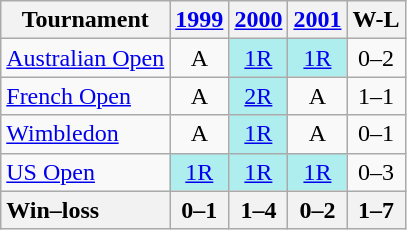<table class=wikitable style=text-align:center;>
<tr>
<th>Tournament</th>
<th><a href='#'>1999</a></th>
<th><a href='#'>2000</a></th>
<th><a href='#'>2001</a></th>
<th>W-L</th>
</tr>
<tr>
<td align=left><a href='#'>Australian Open</a></td>
<td>A</td>
<td bgcolor=afeeee><a href='#'>1R</a></td>
<td bgcolor=afeeee><a href='#'>1R</a></td>
<td>0–2</td>
</tr>
<tr>
<td align=left><a href='#'>French Open</a></td>
<td>A</td>
<td bgcolor=afeeee><a href='#'>2R</a></td>
<td>A</td>
<td>1–1</td>
</tr>
<tr>
<td align=left><a href='#'>Wimbledon</a></td>
<td>A</td>
<td bgcolor=afeeee><a href='#'>1R</a></td>
<td>A</td>
<td>0–1</td>
</tr>
<tr>
<td align=left><a href='#'>US Open</a></td>
<td bgcolor=afeeee><a href='#'>1R</a></td>
<td bgcolor=afeeee><a href='#'>1R</a></td>
<td bgcolor=afeeee><a href='#'>1R</a></td>
<td>0–3</td>
</tr>
<tr>
<th style=text-align:left>Win–loss</th>
<th>0–1</th>
<th>1–4</th>
<th>0–2</th>
<th>1–7</th>
</tr>
</table>
